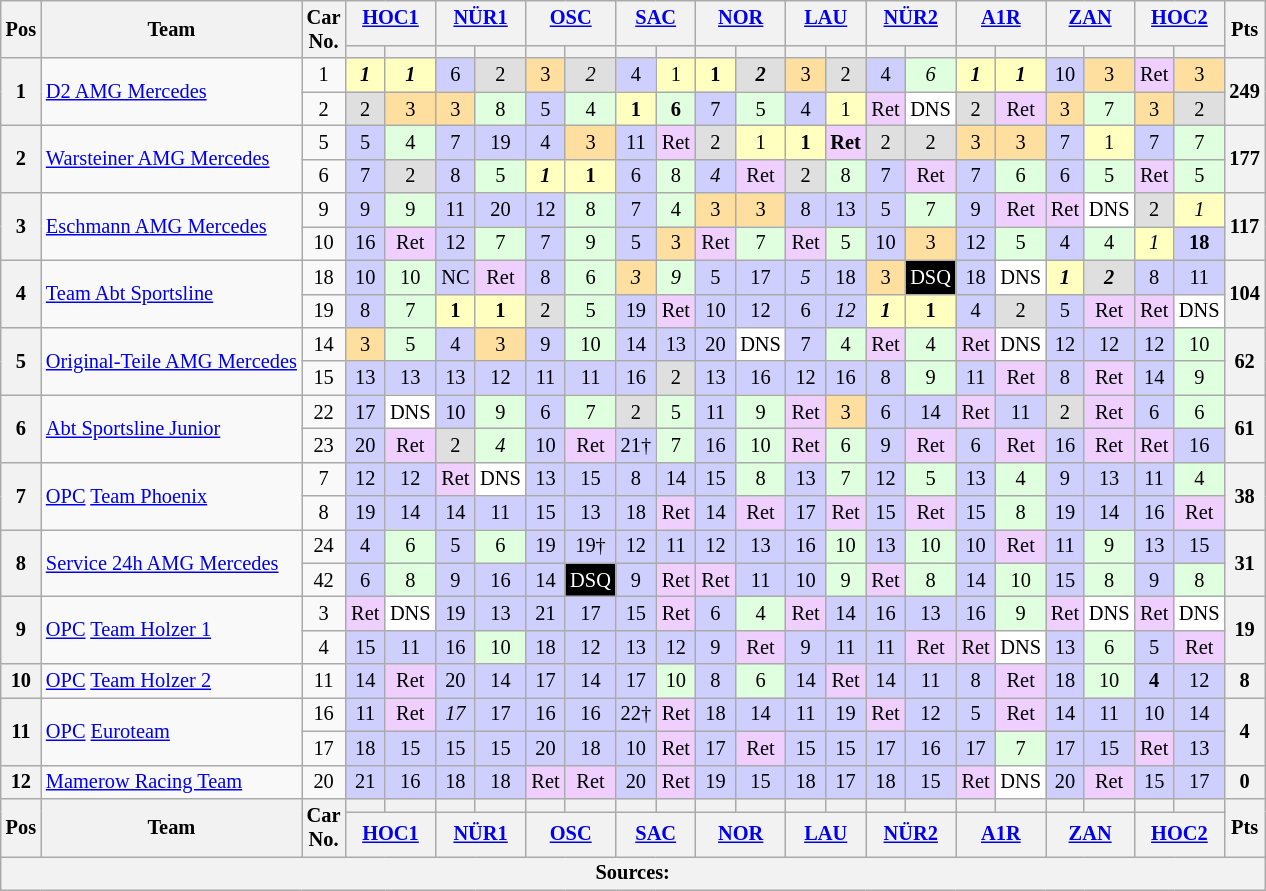<table class="wikitable" style="font-size:85%; text-align:center">
<tr style="background:#f9f9f9" valign="top">
<th rowspan=2 valign="middle">Pos</th>
<th rowspan=2 valign="middle">Team</th>
<th rowspan=2 valign="middle">Car<br>No.</th>
<th colspan="2" align="center"><a href='#'>HOC1</a><br></th>
<th colspan="2" align="center"><a href='#'>NÜR1</a><br></th>
<th colspan="2" align="center"><a href='#'>OSC</a><br></th>
<th colspan="2" align="center"><a href='#'>SAC</a><br></th>
<th colspan="2" align="center"><a href='#'>NOR</a><br></th>
<th colspan="2" align="center"><a href='#'>LAU</a><br></th>
<th colspan="2" align="center"><a href='#'>NÜR2</a><br></th>
<th colspan="2" align="center"><a href='#'>A1R</a><br></th>
<th colspan="2" align="center"><a href='#'>ZAN</a><br></th>
<th colspan="2" align="center"><a href='#'>HOC2</a><br></th>
<th rowspan=2 valign="middle">Pts</th>
</tr>
<tr>
<th></th>
<th></th>
<th></th>
<th></th>
<th></th>
<th></th>
<th></th>
<th></th>
<th></th>
<th></th>
<th></th>
<th></th>
<th></th>
<th></th>
<th></th>
<th></th>
<th></th>
<th></th>
<th></th>
<th></th>
</tr>
<tr>
<th rowspan=2>1</th>
<td align="left" rowspan=2><a href='#'>D2 AMG Mercedes</a></td>
<td align="center">1</td>
<td align="center" style="background:#ffffbf;" width="20"><strong><em>1</em></strong></td>
<td align="center" style="background:#ffffbf;" width="20"><strong><em>1</em></strong></td>
<td align="center" style="background:#cfcfff;">6</td>
<td align="center" style="background:#dfdfdf;">2</td>
<td align="center" style="background:#ffdf9f;">3</td>
<td align="center" style="background:#dfdfdf;"><em>2</em></td>
<td align="center" style="background:#cfcfff;">4</td>
<td align="center" style="background:#ffffbf;" width="20">1</td>
<td align="center" style="background:#ffffbf;" width="20"><strong>1</strong></td>
<td align="center" style="background:#dfdfdf;"><strong><em>2</em></strong></td>
<td align="center" style="background:#ffdf9f;">3</td>
<td align="center" style="background:#dfdfdf;">2</td>
<td align="center" style="background:#cfcfff;">4</td>
<td align="center" style="background:#dfffdf;"><em>6</em></td>
<td align="center" style="background:#ffffbf;" width="20"><strong><em>1</em></strong></td>
<td align="center" style="background:#ffffbf;" width="20"><strong><em>1</em></strong></td>
<td align="center" style="background:#cfcfff;">10</td>
<td align="center" style="background:#ffdf9f;">3</td>
<td align="center" style="background:#efcfff;">Ret</td>
<td align="center" style="background:#ffdf9f;">3</td>
<th rowspan=2>249</th>
</tr>
<tr>
<td align="center">2</td>
<td style="background:#dfdfdf;">2</td>
<td style="background:#ffdf9f;">3</td>
<td style="background:#ffdf9f;">3</td>
<td style="background:#dfffdf;">8</td>
<td style="background:#cfcfff;">5</td>
<td style="background:#dfffdf;">4</td>
<td style="background:#ffffbf;" width="20"><strong>1</strong></td>
<td style="background:#dfffdf;"><strong>6</strong></td>
<td style="background:#cfcfff;">7</td>
<td style="background:#dfffdf;">5</td>
<td style="background:#cfcfff;">4</td>
<td style="background:#ffffbf;" width="20">1</td>
<td style="background:#efcfff;">Ret</td>
<td style="background:#ffffff;">DNS</td>
<td style="background:#dfdfdf;">2</td>
<td style="background:#efcfff;">Ret</td>
<td style="background:#ffdf9f;">3</td>
<td style="background:#dfffdf;">7</td>
<td style="background:#ffdf9f;">3</td>
<td style="background:#dfdfdf;">2</td>
</tr>
<tr>
<th rowspan=2>2</th>
<td align="left" rowspan=2><a href='#'>Warsteiner AMG Mercedes</a></td>
<td align="center">5</td>
<td style="background:#cfcfff;">5</td>
<td style="background:#dfffdf;">4</td>
<td style="background:#cfcfff;">7</td>
<td style="background:#cfcfff;">19</td>
<td style="background:#cfcfff;">4</td>
<td style="background:#ffdf9f;">3</td>
<td style="background:#cfcfff;">11</td>
<td style="background:#efcfff;">Ret</td>
<td style="background:#dfdfdf;">2</td>
<td style="background:#ffffbf;" width="20">1</td>
<td style="background:#ffffbf;" width="20"><strong>1</strong></td>
<td style="background:#efcfff;"><strong>Ret</strong></td>
<td style="background:#dfdfdf;">2</td>
<td style="background:#dfdfdf;">2</td>
<td style="background:#ffdf9f;">3</td>
<td style="background:#ffdf9f;">3</td>
<td style="background:#cfcfff;">7</td>
<td style="background:#ffffbf;" width="20">1</td>
<td style="background:#cfcfff;">7</td>
<td style="background:#dfffdf;">7</td>
<th rowspan=2>177</th>
</tr>
<tr>
<td align="center">6</td>
<td style="background:#cfcfff;">7</td>
<td style="background:#dfdfdf;">2</td>
<td style="background:#cfcfff;">8</td>
<td style="background:#dfffdf;">5</td>
<td style="background:#ffffbf;" width="20"><strong><em>1</em></strong></td>
<td style="background:#ffffbf;" width="20"><strong>1</strong></td>
<td style="background:#cfcfff;">6</td>
<td style="background:#dfffdf;">8</td>
<td style="background:#cfcfff;"><em>4</em></td>
<td style="background:#efcfff;">Ret</td>
<td style="background:#dfdfdf;">2</td>
<td style="background:#dfffdf;">8</td>
<td style="background:#cfcfff;">7</td>
<td style="background:#efcfff;">Ret</td>
<td style="background:#cfcfff;">7</td>
<td style="background:#dfffdf;">6</td>
<td style="background:#cfcfff;">6</td>
<td style="background:#dfffdf;">5</td>
<td style="background:#efcfff;">Ret</td>
<td style="background:#dfffdf;">5</td>
</tr>
<tr>
<th rowspan=2>3</th>
<td align="left" rowspan=2><a href='#'>Eschmann AMG Mercedes</a></td>
<td align="center">9</td>
<td style="background:#cfcfff;">9</td>
<td style="background:#dfffdf;">9</td>
<td style="background:#cfcfff;">11</td>
<td style="background:#cfcfff;">20</td>
<td style="background:#cfcfff;">12</td>
<td style="background:#dfffdf;">8</td>
<td style="background:#cfcfff;">7</td>
<td style="background:#dfffdf;">4</td>
<td style="background:#ffdf9f;">3</td>
<td style="background:#ffdf9f;">3</td>
<td style="background:#cfcfff;">8</td>
<td style="background:#cfcfff;">13</td>
<td style="background:#cfcfff;">5</td>
<td style="background:#dfffdf;">7</td>
<td style="background:#cfcfff;">9</td>
<td style="background:#efcfff;">Ret</td>
<td style="background:#efcfff;">Ret</td>
<td style="background:#ffffff;">DNS</td>
<td style="background:#dfdfdf;">2</td>
<td style="background:#ffffbf;"><em>1</em></td>
<th rowspan=2>117</th>
</tr>
<tr>
<td align="center">10</td>
<td style="background:#cfcfff;">16</td>
<td style="background:#efcfff;">Ret</td>
<td style="background:#cfcfff;">12</td>
<td style="background:#dfffdf;">7</td>
<td style="background:#cfcfff;">7</td>
<td style="background:#dfffdf;">9</td>
<td style="background:#cfcfff;">5</td>
<td style="background:#ffdf9f;">3</td>
<td style="background:#efcfff;">Ret</td>
<td style="background:#dfffdf;">7</td>
<td style="background:#efcfff;">Ret</td>
<td style="background:#dfffdf;">5</td>
<td style="background:#cfcfff;">10</td>
<td style="background:#ffdf9f;">3</td>
<td style="background:#cfcfff;">12</td>
<td style="background:#dfffdf;">5</td>
<td style="background:#cfcfff;">4</td>
<td style="background:#dfffdf;">4</td>
<td style="background:#ffffbf;" width="20"><em>1</em></td>
<td style="background:#cfcfff;"><strong>18</strong></td>
</tr>
<tr>
<th rowspan=2>4</th>
<td align="left" rowspan=2><a href='#'>Team Abt Sportsline</a></td>
<td align="center">18</td>
<td style="background:#cfcfff;">10</td>
<td style="background:#dfffdf;">10</td>
<td style="background:#cfcfff;">NC</td>
<td style="background:#efcfff;">Ret</td>
<td style="background:#cfcfff;">8</td>
<td style="background:#dfffdf;">6</td>
<td style="background:#ffdf9f;"><em>3</em></td>
<td style="background:#dfffdf;"><em>9</em></td>
<td style="background:#cfcfff;">5</td>
<td style="background:#cfcfff;">17</td>
<td style="background:#cfcfff;"><em>5</em></td>
<td style="background:#cfcfff;">18</td>
<td style="background:#ffdf9f;">3</td>
<td style="background:#000000; color:white">DSQ</td>
<td style="background:#cfcfff;">18</td>
<td style="background:#ffffff;">DNS</td>
<td style="background:#ffffbf;"><strong><em>1</em></strong></td>
<td style="background:#dfdfdf;"><strong><em>2</em></strong></td>
<td style="background:#cfcfff;">8</td>
<td style="background:#cfcfff;">11</td>
<th rowspan=2>104</th>
</tr>
<tr>
<td align="center">19</td>
<td style="background:#cfcfff;">8</td>
<td style="background:#dfffdf;">7</td>
<td style="background:#ffffbf;" width="20"><strong>1</strong></td>
<td style="background:#ffffbf;" width="20"><strong>1</strong></td>
<td style="background:#dfdfdf;">2</td>
<td style="background:#dfffdf;">5</td>
<td style="background:#cfcfff;">19</td>
<td style="background:#efcfff;">Ret</td>
<td style="background:#cfcfff;">10</td>
<td style="background:#cfcfff;">12</td>
<td style="background:#cfcfff;">6</td>
<td style="background:#cfcfff;"><em>12</em></td>
<td style="background:#ffffbf;" width="20"><strong><em>1</em></strong></td>
<td style="background:#ffffbf;" width="20"><strong>1</strong></td>
<td style="background:#cfcfff;">4</td>
<td style="background:#dfdfdf;">2</td>
<td style="background:#cfcfff;">5</td>
<td style="background:#efcfff;">Ret</td>
<td style="background:#efcfff;">Ret</td>
<td style="background:#ffffff;">DNS</td>
</tr>
<tr>
<th rowspan=2>5</th>
<td align="left" rowspan=2><a href='#'>Original-Teile AMG Mercedes</a></td>
<td align="center">14</td>
<td style="background:#ffdf9f;">3</td>
<td style="background:#dfffdf;">5</td>
<td style="background:#cfcfff;">4</td>
<td style="background:#ffdf9f;">3</td>
<td style="background:#cfcfff;">9</td>
<td style="background:#dfffdf;">10</td>
<td style="background:#cfcfff;">14</td>
<td style="background:#cfcfff;">13</td>
<td style="background:#cfcfff;">20</td>
<td style="background:#ffffff;">DNS</td>
<td style="background:#cfcfff;">7</td>
<td style="background:#dfffdf;">4</td>
<td style="background:#efcfff;">Ret</td>
<td style="background:#dfffdf;">4</td>
<td style="background:#efcfff;">Ret</td>
<td style="background:#ffffff;">DNS</td>
<td style="background:#cfcfff;">12</td>
<td style="background:#cfcfff;">12</td>
<td style="background:#cfcfff;">12</td>
<td style="background:#dfffdf;">10</td>
<th rowspan=2>62</th>
</tr>
<tr>
<td align="center">15</td>
<td style="background:#cfcfff;">13</td>
<td style="background:#cfcfff;">13</td>
<td style="background:#cfcfff;">13</td>
<td style="background:#cfcfff;">12</td>
<td style="background:#cfcfff;">11</td>
<td style="background:#cfcfff;">11</td>
<td style="background:#cfcfff;">16</td>
<td style="background:#dfdfdf;">2</td>
<td style="background:#cfcfff;">13</td>
<td style="background:#cfcfff;">16</td>
<td style="background:#cfcfff;">12</td>
<td style="background:#cfcfff;">16</td>
<td style="background:#cfcfff;">8</td>
<td style="background:#dfffdf;">9</td>
<td style="background:#cfcfff;">11</td>
<td style="background:#efcfff;">Ret</td>
<td style="background:#cfcfff;">8</td>
<td style="background:#efcfff;">Ret</td>
<td style="background:#cfcfff;">14</td>
<td style="background:#dfffdf;">9</td>
</tr>
<tr>
<th rowspan=2>6</th>
<td align="left" rowspan=2><a href='#'>Abt Sportsline Junior</a></td>
<td align="center">22</td>
<td style="background:#cfcfff;">17</td>
<td style="background:#ffffff;">DNS</td>
<td style="background:#cfcfff;">10</td>
<td style="background:#dfffdf;">9</td>
<td style="background:#cfcfff;">6</td>
<td style="background:#dfffdf;">7</td>
<td style="background:#dfdfdf;">2</td>
<td style="background:#dfffdf;">5</td>
<td style="background:#cfcfff;">11</td>
<td style="background:#dfffdf;">9</td>
<td style="background:#efcfff;">Ret</td>
<td style="background:#ffdf9f;">3</td>
<td style="background:#cfcfff;">6</td>
<td style="background:#cfcfff;">14</td>
<td style="background:#efcfff;">Ret</td>
<td style="background:#cfcfff;">11</td>
<td style="background:#dfdfdf;">2</td>
<td style="background:#efcfff;">Ret</td>
<td style="background:#cfcfff;">6</td>
<td style="background:#dfffdf;">6</td>
<th rowspan=2>61</th>
</tr>
<tr>
<td align="center">23</td>
<td style="background:#cfcfff;">20</td>
<td style="background:#efcfff;">Ret</td>
<td style="background:#dfdfdf;">2</td>
<td style="background:#dfffdf;"><em>4</em></td>
<td style="background:#cfcfff;">10</td>
<td style="background:#efcfff;">Ret</td>
<td style="background:#cfcfff;">21†</td>
<td style="background:#dfffdf;">7</td>
<td style="background:#cfcfff;">16</td>
<td style="background:#dfffdf;">10</td>
<td style="background:#efcfff;">Ret</td>
<td style="background:#dfffdf;">6</td>
<td style="background:#cfcfff;">9</td>
<td style="background:#efcfff;">Ret</td>
<td style="background:#cfcfff;">6</td>
<td style="background:#efcfff;">Ret</td>
<td style="background:#cfcfff;">16</td>
<td style="background:#efcfff;">Ret</td>
<td style="background:#efcfff;">Ret</td>
<td style="background:#cfcfff;">16</td>
</tr>
<tr>
<th rowspan=2>7</th>
<td align="left" rowspan=2><a href='#'>OPC</a> <a href='#'>Team Phoenix</a></td>
<td align="center">7</td>
<td style="background:#cfcfff;">12</td>
<td style="background:#cfcfff;">12</td>
<td style="background:#efcfff;">Ret</td>
<td style="background:#ffffff;">DNS</td>
<td style="background:#cfcfff;">13</td>
<td style="background:#cfcfff;">15</td>
<td style="background:#cfcfff;">8</td>
<td style="background:#cfcfff;">14</td>
<td style="background:#cfcfff;">15</td>
<td style="background:#dfffdf;">8</td>
<td style="background:#cfcfff;">13</td>
<td style="background:#dfffdf;">7</td>
<td style="background:#cfcfff;">12</td>
<td style="background:#dfffdf;">5</td>
<td style="background:#cfcfff;">13</td>
<td style="background:#dfffdf;">4</td>
<td style="background:#cfcfff;">9</td>
<td style="background:#cfcfff;">13</td>
<td style="background:#cfcfff;">11</td>
<td style="background:#dfffdf;">4</td>
<th rowspan=2>38</th>
</tr>
<tr>
<td align="center">8</td>
<td style="background:#cfcfff;">19</td>
<td style="background:#cfcfff;">14</td>
<td style="background:#cfcfff;">14</td>
<td style="background:#cfcfff;">11</td>
<td style="background:#cfcfff;">15</td>
<td style="background:#cfcfff;">13</td>
<td style="background:#cfcfff;">18</td>
<td style="background:#efcfff;">Ret</td>
<td style="background:#cfcfff;">14</td>
<td style="background:#efcfff;">Ret</td>
<td style="background:#cfcfff;">17</td>
<td style="background:#efcfff;">Ret</td>
<td style="background:#cfcfff;">15</td>
<td style="background:#efcfff;">Ret</td>
<td style="background:#cfcfff;">15</td>
<td style="background:#dfffdf;">8</td>
<td style="background:#cfcfff;">19</td>
<td style="background:#cfcfff;">14</td>
<td style="background:#cfcfff;">16</td>
<td style="background:#efcfff;">Ret</td>
</tr>
<tr>
<th rowspan=2>8</th>
<td align="left" rowspan=2><a href='#'>Service 24h AMG Mercedes</a></td>
<td align="center">24</td>
<td style="background:#cfcfff;">4</td>
<td style="background:#dfffdf;">6</td>
<td style="background:#cfcfff;">5</td>
<td style="background:#dfffdf;">6</td>
<td style="background:#cfcfff;">19</td>
<td style="background:#cfcfff;">19†</td>
<td style="background:#cfcfff;">12</td>
<td style="background:#cfcfff;">11</td>
<td style="background:#cfcfff;">12</td>
<td style="background:#cfcfff;">13</td>
<td style="background:#cfcfff;">16</td>
<td style="background:#dfffdf;">10</td>
<td style="background:#cfcfff;">13</td>
<td style="background:#dfffdf;">10</td>
<td style="background:#cfcfff;">10</td>
<td style="background:#efcfff;">Ret</td>
<td style="background:#cfcfff;">11</td>
<td style="background:#dfffdf;">9</td>
<td style="background:#cfcfff;">13</td>
<td style="background:#cfcfff;">15</td>
<th rowspan=2>31</th>
</tr>
<tr>
<td align="center">42</td>
<td style="background:#cfcfff;">6</td>
<td style="background:#dfffdf;">8</td>
<td style="background:#cfcfff;">9</td>
<td style="background:#cfcfff;">16</td>
<td style="background:#cfcfff;">14</td>
<td style="background:#000000; color:white">DSQ</td>
<td style="background:#cfcfff;">9</td>
<td style="background:#efcfff;">Ret</td>
<td style="background:#efcfff;">Ret</td>
<td style="background:#cfcfff;">11</td>
<td style="background:#cfcfff;">10</td>
<td style="background:#dfffdf;">9</td>
<td style="background:#efcfff;">Ret</td>
<td style="background:#dfffdf;">8</td>
<td style="background:#cfcfff;">14</td>
<td style="background:#dfffdf;">10</td>
<td style="background:#cfcfff;">15</td>
<td style="background:#dfffdf;">8</td>
<td style="background:#cfcfff;">9</td>
<td style="background:#dfffdf;">8</td>
</tr>
<tr>
<th rowspan=2>9</th>
<td align="left" rowspan=2><a href='#'>OPC</a> <a href='#'>Team Holzer 1</a></td>
<td align="center">3</td>
<td style="background:#efcfff;">Ret</td>
<td style="background:#ffffff;">DNS</td>
<td style="background:#cfcfff;">19</td>
<td style="background:#cfcfff;">13</td>
<td style="background:#cfcfff;">21</td>
<td style="background:#cfcfff;">17</td>
<td style="background:#cfcfff;">15</td>
<td style="background:#efcfff;">Ret</td>
<td style="background:#cfcfff;">6</td>
<td style="background:#dfffdf;">4</td>
<td style="background:#efcfff;">Ret</td>
<td style="background:#cfcfff;">14</td>
<td style="background:#cfcfff;">16</td>
<td style="background:#cfcfff;">13</td>
<td style="background:#cfcfff;">16</td>
<td style="background:#dfffdf;">9</td>
<td style="background:#efcfff;">Ret</td>
<td style="background:#ffffff;">DNS</td>
<td style="background:#efcfff;">Ret</td>
<td style="background:#ffffff;">DNS</td>
<th rowspan=2>19</th>
</tr>
<tr>
<td align="center">4</td>
<td style="background:#cfcfff;">15</td>
<td style="background:#cfcfff;">11</td>
<td style="background:#cfcfff;">16</td>
<td style="background:#dfffdf;">10</td>
<td style="background:#cfcfff;">18</td>
<td style="background:#cfcfff;">12</td>
<td style="background:#cfcfff;">13</td>
<td style="background:#cfcfff;">12</td>
<td style="background:#cfcfff;">9</td>
<td style="background:#efcfff;">Ret</td>
<td style="background:#cfcfff;">9</td>
<td style="background:#cfcfff;">11</td>
<td style="background:#cfcfff;">11</td>
<td style="background:#efcfff;">Ret</td>
<td style="background:#efcfff;">Ret</td>
<td style="background:#ffffff;">DNS</td>
<td style="background:#cfcfff;">13</td>
<td style="background:#dfffdf;">6</td>
<td style="background:#cfcfff;">5</td>
<td style="background:#efcfff;">Ret</td>
</tr>
<tr>
<th>10</th>
<td align="left" rowspan=1><a href='#'>OPC</a> <a href='#'>Team Holzer 2</a></td>
<td align="center">11</td>
<td style="background:#cfcfff;">14</td>
<td style="background:#efcfff;">Ret</td>
<td style="background:#cfcfff;">20</td>
<td style="background:#cfcfff;">14</td>
<td style="background:#cfcfff;">17</td>
<td style="background:#cfcfff;">14</td>
<td style="background:#cfcfff;">17</td>
<td style="background:#dfffdf;">10</td>
<td style="background:#cfcfff;">8</td>
<td style="background:#dfffdf;">6</td>
<td style="background:#cfcfff;">14</td>
<td style="background:#efcfff;">Ret</td>
<td style="background:#cfcfff;">14</td>
<td style="background:#cfcfff;">11</td>
<td style="background:#cfcfff;">8</td>
<td style="background:#efcfff;">Ret</td>
<td style="background:#cfcfff;">18</td>
<td style="background:#dfffdf;">10</td>
<td style="background:#cfcfff;"><strong>4</strong></td>
<td style="background:#cfcfff;">12</td>
<th>8</th>
</tr>
<tr>
<th rowspan=2>11</th>
<td align="left" rowspan=2><a href='#'>OPC</a> <a href='#'>Euroteam</a></td>
<td align="center">16</td>
<td style="background:#cfcfff;">11</td>
<td style="background:#efcfff;">Ret</td>
<td style="background:#cfcfff;"><em>17</em></td>
<td style="background:#cfcfff;">17</td>
<td style="background:#cfcfff;">16</td>
<td style="background:#cfcfff;">16</td>
<td style="background:#cfcfff;">22†</td>
<td style="background:#efcfff;">Ret</td>
<td style="background:#cfcfff;">18</td>
<td style="background:#cfcfff;">14</td>
<td style="background:#cfcfff;">11</td>
<td style="background:#cfcfff;">19</td>
<td style="background:#efcfff;">Ret</td>
<td style="background:#cfcfff;">12</td>
<td style="background:#cfcfff;">5</td>
<td style="background:#efcfff;">Ret</td>
<td style="background:#cfcfff;">14</td>
<td style="background:#cfcfff;">11</td>
<td style="background:#cfcfff;">10</td>
<td style="background:#cfcfff;">14</td>
<th rowspan=2>4</th>
</tr>
<tr>
<td align="center">17</td>
<td style="background:#cfcfff;">18</td>
<td style="background:#cfcfff;">15</td>
<td style="background:#cfcfff;">15</td>
<td style="background:#cfcfff;">15</td>
<td style="background:#cfcfff;">20</td>
<td style="background:#cfcfff;">18</td>
<td style="background:#cfcfff;">10</td>
<td style="background:#efcfff;">Ret</td>
<td style="background:#cfcfff;">17</td>
<td style="background:#efcfff;">Ret</td>
<td style="background:#cfcfff;">15</td>
<td style="background:#cfcfff;">15</td>
<td style="background:#cfcfff;">17</td>
<td style="background:#cfcfff;">16</td>
<td style="background:#cfcfff;">17</td>
<td style="background:#dfffdf;">7</td>
<td style="background:#cfcfff;">17</td>
<td style="background:#cfcfff;">15</td>
<td style="background:#efcfff;">Ret</td>
<td style="background:#cfcfff;">13</td>
</tr>
<tr>
<th>12</th>
<td align="left" rowspan=1><a href='#'>Mamerow Racing Team</a></td>
<td align="center">20</td>
<td style="background:#cfcfff;">21</td>
<td style="background:#cfcfff;">16</td>
<td style="background:#cfcfff;">18</td>
<td style="background:#cfcfff;">18</td>
<td style="background:#efcfff;">Ret</td>
<td style="background:#efcfff;">Ret</td>
<td style="background:#cfcfff;">20</td>
<td style="background:#efcfff;">Ret</td>
<td style="background:#cfcfff;">19</td>
<td style="background:#cfcfff;">15</td>
<td style="background:#cfcfff;">18</td>
<td style="background:#cfcfff;">17</td>
<td style="background:#cfcfff;">18</td>
<td style="background:#cfcfff;">15</td>
<td style="background:#efcfff;">Ret</td>
<td style="background:#ffffff;">DNS</td>
<td style="background:#cfcfff;">20</td>
<td style="background:#efcfff;">Ret</td>
<td style="background:#cfcfff;">15</td>
<td style="background:#cfcfff;">17</td>
<th>0</th>
</tr>
<tr>
<th rowspan=2 valign="middle">Pos</th>
<th rowspan=2 valign="middle">Team</th>
<th rowspan=2 valign="middle">Car<br>No.</th>
<th></th>
<th></th>
<th></th>
<th></th>
<th></th>
<th></th>
<th></th>
<th></th>
<th></th>
<th></th>
<th></th>
<th></th>
<th></th>
<th></th>
<th></th>
<th></th>
<th></th>
<th></th>
<th></th>
<th></th>
<th rowspan=2 valign="middle">Pts</th>
</tr>
<tr>
<th colspan="2" align="center"><a href='#'>HOC1</a><br></th>
<th colspan="2" align="center"><a href='#'>NÜR1</a><br></th>
<th colspan="2" align="center"><a href='#'>OSC</a><br></th>
<th colspan="2" align="center"><a href='#'>SAC</a><br></th>
<th colspan="2" align="center"><a href='#'>NOR</a><br></th>
<th colspan="2" align="center"><a href='#'>LAU</a><br></th>
<th colspan="2" align="center"><a href='#'>NÜR2</a><br></th>
<th colspan="2" align="center"><a href='#'>A1R</a><br></th>
<th colspan="2" align="center"><a href='#'>ZAN</a><br></th>
<th colspan="2" align="center"><a href='#'>HOC2</a><br></th>
</tr>
<tr>
<th colspan="24">Sources:</th>
</tr>
</table>
